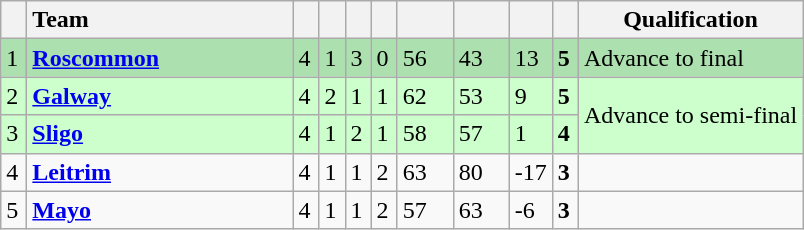<table class="wikitable">
<tr>
<th width="10"></th>
<th width="170" style="text-align:left;">Team</th>
<th width="10"></th>
<th width="10"></th>
<th width="10"></th>
<th width="10"></th>
<th width="30"></th>
<th width="30"></th>
<th width="10"></th>
<th width="10"></th>
<th>Qualification</th>
</tr>
<tr style="background:#ace1af">
<td>1</td>
<td align="left"><strong> <a href='#'>Roscommon</a></strong></td>
<td>4</td>
<td>1</td>
<td>3</td>
<td>0</td>
<td>56</td>
<td>43</td>
<td>13</td>
<td><strong>5</strong></td>
<td>Advance to final</td>
</tr>
<tr style="background:#ccffcc">
<td>2</td>
<td align="left"><strong> <a href='#'>Galway</a></strong></td>
<td>4</td>
<td>2</td>
<td>1</td>
<td>1</td>
<td>62</td>
<td>53</td>
<td>9</td>
<td><strong>5</strong></td>
<td rowspan=2>Advance to semi-final</td>
</tr>
<tr style="background:#ccffcc">
<td>3</td>
<td align="left"><strong> <a href='#'>Sligo</a></strong></td>
<td>4</td>
<td>1</td>
<td>2</td>
<td>1</td>
<td>58</td>
<td>57</td>
<td>1</td>
<td><strong>4</strong></td>
</tr>
<tr>
<td>4</td>
<td align="left"><strong> <a href='#'>Leitrim</a></strong></td>
<td>4</td>
<td>1</td>
<td>1</td>
<td>2</td>
<td>63</td>
<td>80</td>
<td>-17</td>
<td><strong>3</strong></td>
<td></td>
</tr>
<tr>
<td>5</td>
<td align="left"><strong> <a href='#'>Mayo</a></strong></td>
<td>4</td>
<td>1</td>
<td>1</td>
<td>2</td>
<td>57</td>
<td>63</td>
<td>-6</td>
<td><strong>3</strong></td>
<td></td>
</tr>
</table>
